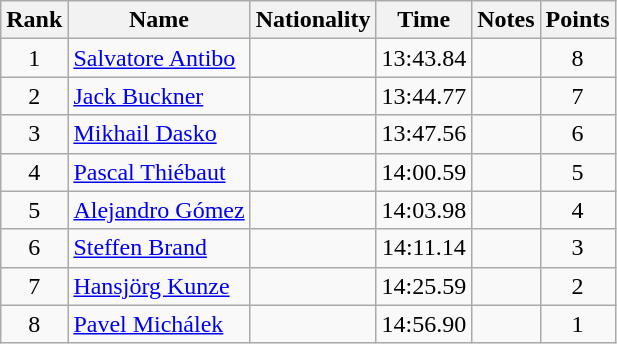<table class="wikitable sortable" style="text-align:center">
<tr>
<th>Rank</th>
<th>Name</th>
<th>Nationality</th>
<th>Time</th>
<th>Notes</th>
<th>Points</th>
</tr>
<tr>
<td>1</td>
<td align=left><a href='#'>Salvatore Antibo</a></td>
<td align=left></td>
<td>13:43.84</td>
<td></td>
<td>8</td>
</tr>
<tr>
<td>2</td>
<td align=left><a href='#'>Jack Buckner</a></td>
<td align=left></td>
<td>13:44.77</td>
<td></td>
<td>7</td>
</tr>
<tr>
<td>3</td>
<td align=left><a href='#'>Mikhail Dasko</a></td>
<td align=left></td>
<td>13:47.56</td>
<td></td>
<td>6</td>
</tr>
<tr>
<td>4</td>
<td align=left><a href='#'>Pascal Thiébaut</a></td>
<td align=left></td>
<td>14:00.59</td>
<td></td>
<td>5</td>
</tr>
<tr>
<td>5</td>
<td align=left><a href='#'>Alejandro Gómez</a></td>
<td align=left></td>
<td>14:03.98</td>
<td></td>
<td>4</td>
</tr>
<tr>
<td>6</td>
<td align=left><a href='#'>Steffen Brand</a></td>
<td align=left></td>
<td>14:11.14</td>
<td></td>
<td>3</td>
</tr>
<tr>
<td>7</td>
<td align=left><a href='#'>Hansjörg Kunze</a></td>
<td align=left></td>
<td>14:25.59</td>
<td></td>
<td>2</td>
</tr>
<tr>
<td>8</td>
<td align=left><a href='#'>Pavel Michálek</a></td>
<td align=left></td>
<td>14:56.90</td>
<td></td>
<td>1</td>
</tr>
</table>
